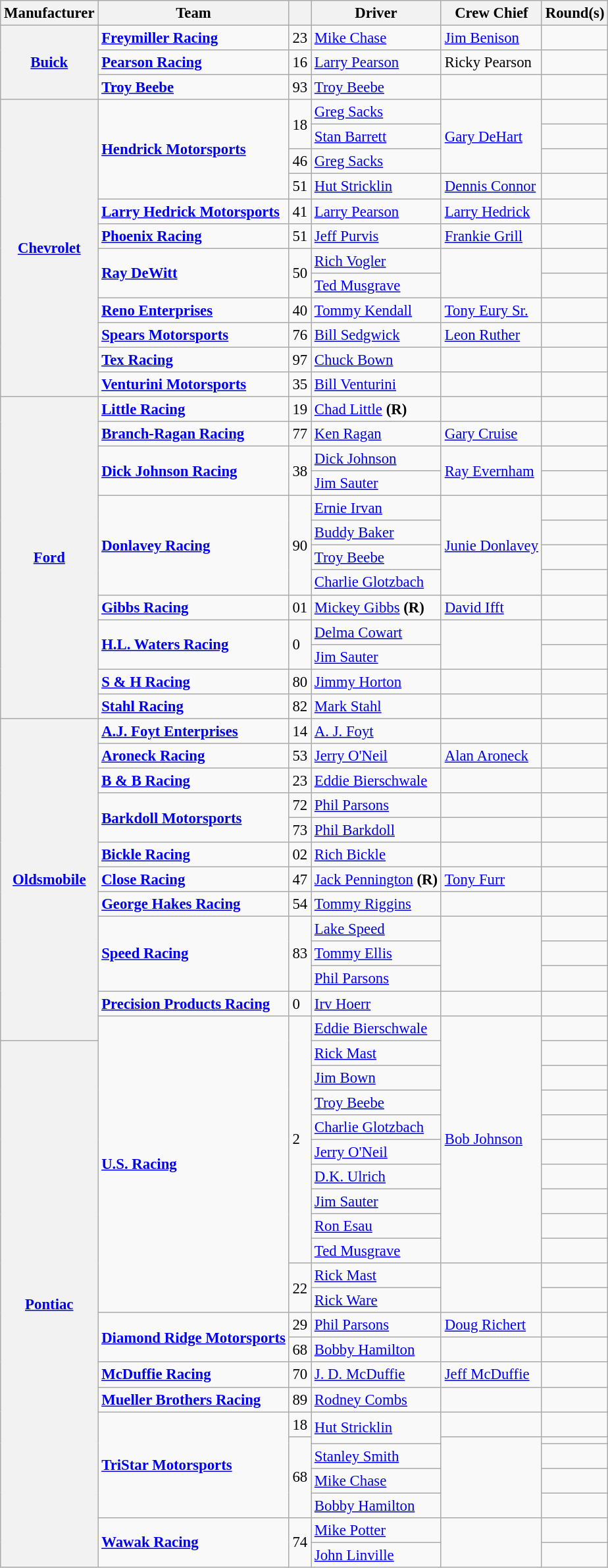<table class=" wikitable" style="font-size: 95%;">
<tr>
<th>Manufacturer</th>
<th>Team</th>
<th></th>
<th>Driver</th>
<th>Crew Chief</th>
<th>Round(s)</th>
</tr>
<tr>
<th rowspan="3"><a href='#'>Buick</a></th>
<td><strong><a href='#'>Freymiller Racing</a></strong></td>
<td>23</td>
<td><a href='#'>Mike Chase</a></td>
<td><a href='#'>Jim Benison</a></td>
<td></td>
</tr>
<tr>
<td><strong><a href='#'>Pearson Racing</a></strong></td>
<td>16</td>
<td><a href='#'>Larry Pearson</a></td>
<td>Ricky Pearson</td>
<td></td>
</tr>
<tr>
<td><strong><a href='#'>Troy Beebe</a></strong></td>
<td>93</td>
<td><a href='#'>Troy Beebe</a></td>
<td></td>
<td></td>
</tr>
<tr>
<th rowspan="12"><a href='#'>Chevrolet</a></th>
<td rowspan="4"><strong><a href='#'>Hendrick Motorsports</a></strong></td>
<td rowspan="2">18</td>
<td><a href='#'>Greg Sacks</a></td>
<td rowspan="3"><a href='#'>Gary DeHart</a></td>
<td></td>
</tr>
<tr>
<td><a href='#'>Stan Barrett</a></td>
<td></td>
</tr>
<tr>
<td>46</td>
<td><a href='#'>Greg Sacks</a></td>
<td></td>
</tr>
<tr>
<td>51</td>
<td><a href='#'>Hut Stricklin</a></td>
<td><a href='#'>Dennis Connor</a></td>
<td></td>
</tr>
<tr>
<td><strong><a href='#'>Larry Hedrick Motorsports</a></strong></td>
<td>41</td>
<td><a href='#'>Larry Pearson</a></td>
<td><a href='#'>Larry Hedrick</a></td>
<td></td>
</tr>
<tr>
<td><strong><a href='#'>Phoenix Racing</a></strong></td>
<td>51</td>
<td><a href='#'>Jeff Purvis</a></td>
<td><a href='#'>Frankie Grill</a></td>
<td></td>
</tr>
<tr>
<td rowspan="2"><strong><a href='#'>Ray DeWitt</a></strong></td>
<td rowspan="2">50</td>
<td><a href='#'>Rich Vogler</a></td>
<td rowspan="2"></td>
<td></td>
</tr>
<tr>
<td><a href='#'>Ted Musgrave</a></td>
<td></td>
</tr>
<tr>
<td><strong><a href='#'>Reno Enterprises</a></strong></td>
<td>40</td>
<td><a href='#'>Tommy Kendall</a></td>
<td><a href='#'>Tony Eury Sr.</a></td>
<td></td>
</tr>
<tr>
<td><strong><a href='#'>Spears Motorsports</a></strong></td>
<td>76</td>
<td><a href='#'>Bill Sedgwick</a></td>
<td><a href='#'>Leon Ruther</a></td>
<td></td>
</tr>
<tr>
<td><strong><a href='#'>Tex Racing</a></strong></td>
<td>97</td>
<td><a href='#'>Chuck Bown</a></td>
<td></td>
<td></td>
</tr>
<tr>
<td><strong><a href='#'>Venturini Motorsports</a></strong></td>
<td>35</td>
<td><a href='#'>Bill Venturini</a></td>
<td></td>
<td></td>
</tr>
<tr>
<th rowspan="13"><a href='#'>Ford</a></th>
<td><strong><a href='#'>Little Racing</a></strong></td>
<td>19</td>
<td><a href='#'>Chad Little</a> <strong>(R)</strong></td>
<td></td>
<td></td>
</tr>
<tr>
<td><strong><a href='#'>Branch-Ragan Racing</a></strong></td>
<td>77</td>
<td><a href='#'>Ken Ragan</a></td>
<td><a href='#'>Gary Cruise</a></td>
<td></td>
</tr>
<tr>
<td rowspan="2"><strong><a href='#'>Dick Johnson Racing</a></strong></td>
<td rowspan="2">38</td>
<td><a href='#'>Dick Johnson</a></td>
<td rowspan="2"><a href='#'>Ray Evernham</a></td>
<td></td>
</tr>
<tr>
<td><a href='#'>Jim Sauter</a></td>
<td></td>
</tr>
<tr>
<td rowspan="4"><strong><a href='#'>Donlavey Racing</a></strong></td>
<td rowspan="4">90</td>
<td><a href='#'>Ernie Irvan</a></td>
<td rowspan="4"><a href='#'>Junie Donlavey</a></td>
<td></td>
</tr>
<tr>
<td><a href='#'>Buddy Baker</a></td>
<td></td>
</tr>
<tr>
<td><a href='#'>Troy Beebe</a></td>
<td></td>
</tr>
<tr>
<td><a href='#'>Charlie Glotzbach</a></td>
<td></td>
</tr>
<tr>
<td><strong><a href='#'>Gibbs Racing</a></strong></td>
<td>01</td>
<td><a href='#'>Mickey Gibbs</a> <strong>(R)</strong></td>
<td><a href='#'>David Ifft</a></td>
<td></td>
</tr>
<tr>
<td rowspan="2"><strong><a href='#'>H.L. Waters Racing</a></strong></td>
<td rowspan="2">0</td>
<td><a href='#'>Delma Cowart</a></td>
<td rowspan="2"></td>
<td></td>
</tr>
<tr>
<td><a href='#'>Jim Sauter</a></td>
<td></td>
</tr>
<tr>
<td><strong><a href='#'>S & H Racing</a></strong></td>
<td>80</td>
<td><a href='#'>Jimmy Horton</a></td>
<td></td>
<td></td>
</tr>
<tr>
<td><strong><a href='#'>Stahl Racing</a></strong></td>
<td>82</td>
<td><a href='#'>Mark Stahl</a></td>
<td></td>
<td></td>
</tr>
<tr>
<th rowspan="13"><a href='#'>Oldsmobile</a></th>
<td><strong><a href='#'>A.J. Foyt Enterprises</a></strong></td>
<td>14</td>
<td><a href='#'>A. J. Foyt</a></td>
<td></td>
<td></td>
</tr>
<tr>
<td><strong><a href='#'>Aroneck Racing</a></strong></td>
<td>53</td>
<td><a href='#'>Jerry O'Neil</a></td>
<td><a href='#'>Alan Aroneck</a></td>
<td></td>
</tr>
<tr>
<td><strong><a href='#'>B & B Racing</a></strong></td>
<td>23</td>
<td><a href='#'>Eddie Bierschwale</a></td>
<td></td>
<td></td>
</tr>
<tr>
<td rowspan="2"><strong><a href='#'>Barkdoll Motorsports</a></strong></td>
<td>72</td>
<td><a href='#'>Phil Parsons</a></td>
<td></td>
<td></td>
</tr>
<tr>
<td>73</td>
<td><a href='#'>Phil Barkdoll</a></td>
<td></td>
<td></td>
</tr>
<tr>
<td><strong><a href='#'>Bickle Racing</a></strong></td>
<td>02</td>
<td><a href='#'>Rich Bickle</a></td>
<td></td>
<td></td>
</tr>
<tr>
<td><strong><a href='#'>Close Racing</a></strong></td>
<td>47</td>
<td><a href='#'>Jack Pennington</a> <strong>(R)</strong></td>
<td><a href='#'>Tony Furr</a></td>
<td></td>
</tr>
<tr>
<td><strong><a href='#'>George Hakes Racing</a></strong></td>
<td>54</td>
<td><a href='#'>Tommy Riggins</a></td>
<td></td>
<td></td>
</tr>
<tr>
<td rowspan="3"><strong><a href='#'>Speed Racing</a></strong></td>
<td rowspan="3">83</td>
<td><a href='#'>Lake Speed</a></td>
<td rowspan="3"></td>
<td></td>
</tr>
<tr>
<td><a href='#'>Tommy Ellis</a></td>
<td></td>
</tr>
<tr>
<td><a href='#'>Phil Parsons</a></td>
<td></td>
</tr>
<tr>
<td><strong><a href='#'>Precision Products Racing</a></strong></td>
<td>0</td>
<td><a href='#'>Irv Hoerr</a></td>
<td></td>
<td></td>
</tr>
<tr>
<td rowspan="12"><a href='#'><strong>U.S. Racing</strong></a></td>
<td rowspan="10">2</td>
<td><a href='#'>Eddie Bierschwale</a></td>
<td rowspan="10"><a href='#'>Bob Johnson</a></td>
<td></td>
</tr>
<tr>
<th rowspan="22"><a href='#'>Pontiac</a></th>
<td><a href='#'>Rick Mast</a></td>
<td></td>
</tr>
<tr>
<td><a href='#'>Jim Bown</a></td>
<td></td>
</tr>
<tr>
<td><a href='#'>Troy Beebe</a></td>
<td></td>
</tr>
<tr>
<td><a href='#'>Charlie Glotzbach</a></td>
<td></td>
</tr>
<tr>
<td><a href='#'>Jerry O'Neil</a></td>
<td></td>
</tr>
<tr>
<td><a href='#'>D.K. Ulrich</a></td>
<td></td>
</tr>
<tr>
<td><a href='#'>Jim Sauter</a></td>
<td></td>
</tr>
<tr>
<td><a href='#'>Ron Esau</a></td>
<td></td>
</tr>
<tr>
<td><a href='#'>Ted Musgrave</a></td>
<td></td>
</tr>
<tr>
<td rowspan="2">22</td>
<td><a href='#'>Rick Mast</a></td>
<td rowspan="2"></td>
<td></td>
</tr>
<tr>
<td><a href='#'>Rick Ware</a></td>
<td></td>
</tr>
<tr>
<td rowspan="2"><strong><a href='#'>Diamond Ridge Motorsports</a></strong></td>
<td>29</td>
<td><a href='#'>Phil Parsons</a></td>
<td><a href='#'>Doug Richert</a></td>
<td></td>
</tr>
<tr>
<td>68</td>
<td><a href='#'>Bobby Hamilton</a></td>
<td></td>
<td></td>
</tr>
<tr>
<td><strong><a href='#'>McDuffie Racing</a></strong></td>
<td>70</td>
<td><a href='#'>J. D. McDuffie</a></td>
<td><a href='#'>Jeff McDuffie</a></td>
<td></td>
</tr>
<tr>
<td><strong><a href='#'>Mueller Brothers Racing</a></strong></td>
<td>89</td>
<td><a href='#'>Rodney Combs</a></td>
<td></td>
<td></td>
</tr>
<tr>
<td rowspan="5"><strong><a href='#'>TriStar Motorsports</a></strong></td>
<td>18</td>
<td rowspan="2"><a href='#'>Hut Stricklin</a></td>
<td></td>
<td></td>
</tr>
<tr>
<td rowspan="4">68</td>
<td rowspan="4"></td>
<td></td>
</tr>
<tr>
<td><a href='#'>Stanley Smith</a></td>
<td></td>
</tr>
<tr>
<td><a href='#'>Mike Chase</a></td>
<td></td>
</tr>
<tr>
<td><a href='#'>Bobby Hamilton</a></td>
<td></td>
</tr>
<tr>
<td rowspan="2"><strong><a href='#'>Wawak Racing</a></strong></td>
<td rowspan="2">74</td>
<td><a href='#'>Mike Potter</a></td>
<td rowspan="2"></td>
<td></td>
</tr>
<tr>
<td><a href='#'>John Linville</a></td>
<td></td>
</tr>
</table>
